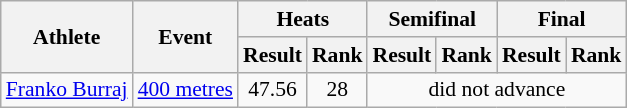<table class="wikitable" border="1" style="font-size:90%">
<tr>
<th rowspan="2">Athlete</th>
<th rowspan="2">Event</th>
<th colspan="2">Heats</th>
<th colspan="2">Semifinal</th>
<th colspan="2">Final</th>
</tr>
<tr>
<th>Result</th>
<th>Rank</th>
<th>Result</th>
<th>Rank</th>
<th>Result</th>
<th>Rank</th>
</tr>
<tr>
<td><a href='#'>Franko Burraj</a></td>
<td><a href='#'>400 metres</a></td>
<td align=center>47.56</td>
<td align=center>28</td>
<td align=center colspan=4>did not advance</td>
</tr>
</table>
